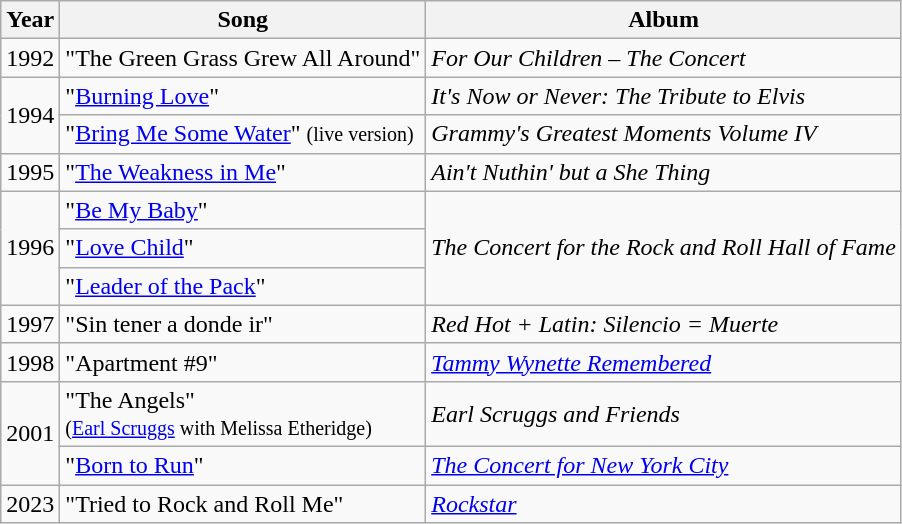<table class="wikitable">
<tr>
<th>Year</th>
<th>Song</th>
<th>Album</th>
</tr>
<tr>
<td>1992</td>
<td>"The Green Grass Grew All Around"</td>
<td><em>For Our Children – The Concert</em></td>
</tr>
<tr>
<td rowspan="2">1994</td>
<td>"<a href='#'>Burning Love</a>"</td>
<td><em>It's Now or Never: The Tribute to Elvis</em></td>
</tr>
<tr>
<td>"<a href='#'>Bring Me Some Water</a>" <small>(live version)</small></td>
<td><em>Grammy's Greatest Moments Volume IV</em></td>
</tr>
<tr>
<td>1995</td>
<td>"<a href='#'>The Weakness in Me</a>"</td>
<td><em>Ain't Nuthin' but a She Thing</em></td>
</tr>
<tr>
<td rowspan="3">1996</td>
<td>"<a href='#'>Be My Baby</a>"</td>
<td rowspan="3"><em>The Concert for the Rock and Roll Hall of Fame</em></td>
</tr>
<tr>
<td>"<a href='#'>Love Child</a>"</td>
</tr>
<tr>
<td>"<a href='#'>Leader of the Pack</a>"</td>
</tr>
<tr>
<td>1997</td>
<td>"Sin tener a donde ir"</td>
<td><em>Red Hot + Latin: Silencio = Muerte</em></td>
</tr>
<tr>
<td>1998</td>
<td>"Apartment #9"</td>
<td><em><a href='#'>Tammy Wynette Remembered</a></em></td>
</tr>
<tr>
<td rowspan="2">2001</td>
<td>"The Angels"<br> <small>(<a href='#'>Earl Scruggs</a> with Melissa Etheridge)</small></td>
<td><em>Earl Scruggs and Friends</em></td>
</tr>
<tr>
<td>"<a href='#'>Born to Run</a>"</td>
<td><em><a href='#'>The Concert for New York City</a></em></td>
</tr>
<tr>
<td>2023</td>
<td>"Tried to Rock and Roll Me"<br> </td>
<td><em><a href='#'>Rockstar</a></em></td>
</tr>
</table>
